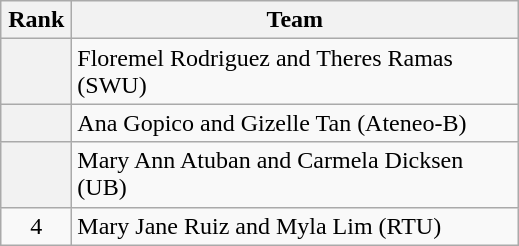<table class="wikitable" style="text-align: center;">
<tr>
<th width=40>Rank</th>
<th width=290>Team</th>
</tr>
<tr>
<th></th>
<td style="text-align:left;">Floremel Rodriguez and Theres Ramas (SWU)</td>
</tr>
<tr>
<th></th>
<td style="text-align:left;">Ana Gopico and Gizelle Tan (Ateneo-B)</td>
</tr>
<tr>
<th></th>
<td style="text-align:left;">Mary Ann Atuban and Carmela Dicksen (UB)</td>
</tr>
<tr>
<td>4</td>
<td style="text-align:left;">Mary Jane Ruiz and Myla Lim (RTU)</td>
</tr>
</table>
